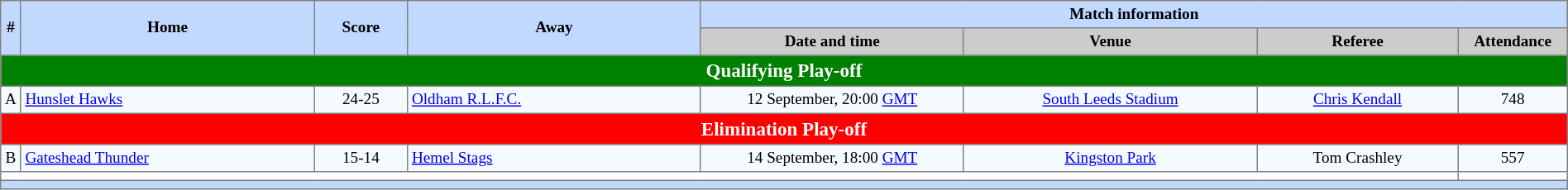<table border=1 style="border-collapse:collapse; font-size:80%; text-align:center;" cellpadding=3 cellspacing=0 width=100%>
<tr bgcolor=#C1D8FF>
<th rowspan=2>#</th>
<th rowspan=2 width=19%>Home</th>
<th rowspan=2 width=6%>Score</th>
<th rowspan=2 width=19%>Away</th>
<th colspan=6>Match information</th>
</tr>
<tr bgcolor=#CCCCCC>
<th width=17%>Date and time</th>
<th width=19%>Venue</th>
<th width=13%>Referee</th>
<th width=7%>Attendance</th>
</tr>
<tr>
<td style="background:green; color:white" align=center colspan=9><big><strong>Qualifying Play-off</strong></big></td>
</tr>
<tr bgcolor=#F5FAFF>
<td>A</td>
<td align=left> <a href='#'>Hunslet Hawks</a></td>
<td>24-25</td>
<td align=left> <a href='#'>Oldham R.L.F.C.</a></td>
<td>12 September, 20:00 <a href='#'>GMT</a></td>
<td><a href='#'>South Leeds Stadium</a></td>
<td><a href='#'>Chris Kendall</a></td>
<td>748</td>
</tr>
<tr>
<td style="background:red; color:white" align=center colspan=9><big><strong>Elimination Play-off</strong></big></td>
</tr>
<tr bgcolor=#F5FAFF>
<td>B</td>
<td align=left> <a href='#'>Gateshead Thunder</a></td>
<td>15-14</td>
<td align=left> <a href='#'>Hemel Stags</a></td>
<td>14 September, 18:00 <a href='#'>GMT</a></td>
<td><a href='#'>Kingston Park</a></td>
<td>Tom Crashley</td>
<td>557</td>
</tr>
<tr>
<td colspan="7" align="left"></td>
</tr>
<tr bgcolor=#C1D8FF>
<th colspan=12></th>
</tr>
</table>
